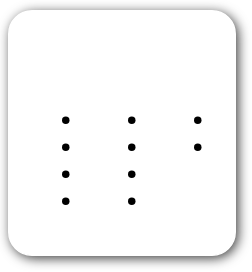<table style="border-radius:1em; box-shadow: 0.1em 0.1em 0.5em rgba(0,0,0,0.75); background-color: white; border: 1px solid white; margin:10px 0px; padding: 5px;">
<tr>
<td><br><table>
<tr>
<td><br><ul><li></li><li></li><li></li><li></li></ul></td>
<td valign="top"><br><ul><li></li><li></li><li></li><li></li></ul></td>
<td valign="top"><br><ul><li></li><li></li></ul></td>
</tr>
</table>
</td>
</tr>
</table>
